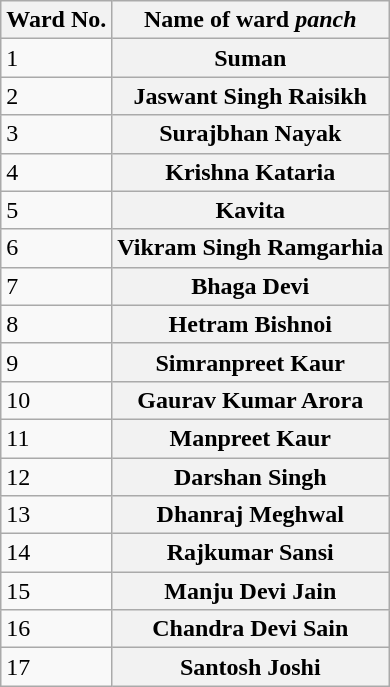<table class="wikitable sortable plainrowheaders">
<tr>
<th scope="col">Ward No.</th>
<th scope="col">Name of ward <em>panch</em></th>
</tr>
<tr>
<td>1</td>
<th scope=row>Suman</th>
</tr>
<tr>
<td>2</td>
<th scope=row>Jaswant Singh Raisikh</th>
</tr>
<tr>
<td>3</td>
<th scope=row>Surajbhan Nayak</th>
</tr>
<tr>
<td>4</td>
<th scope=row>Krishna Kataria</th>
</tr>
<tr>
<td>5</td>
<th scope=row>Kavita</th>
</tr>
<tr>
<td>6</td>
<th scope=row>Vikram Singh Ramgarhia</th>
</tr>
<tr>
<td>7</td>
<th scope=row>Bhaga Devi</th>
</tr>
<tr>
<td>8</td>
<th scope=row>Hetram Bishnoi</th>
</tr>
<tr>
<td>9</td>
<th scope=row>Simranpreet Kaur</th>
</tr>
<tr>
<td>10</td>
<th scope=row>Gaurav Kumar Arora</th>
</tr>
<tr>
<td>11</td>
<th scope=row>Manpreet Kaur</th>
</tr>
<tr>
<td>12</td>
<th scope=row>Darshan Singh</th>
</tr>
<tr>
<td>13</td>
<th scope=row>Dhanraj Meghwal</th>
</tr>
<tr>
<td>14</td>
<th scope=row>Rajkumar Sansi</th>
</tr>
<tr>
<td>15</td>
<th scope=row>Manju Devi Jain</th>
</tr>
<tr>
<td>16</td>
<th scope=row>Chandra Devi Sain</th>
</tr>
<tr>
<td>17</td>
<th scope=row>Santosh Joshi</th>
</tr>
</table>
